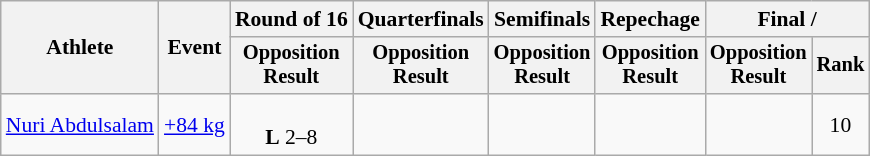<table class="wikitable" style="font-size:90%">
<tr>
<th rowspan="2">Athlete</th>
<th rowspan="2">Event</th>
<th>Round of 16</th>
<th>Quarterfinals</th>
<th>Semifinals</th>
<th>Repechage</th>
<th colspan=2>Final / </th>
</tr>
<tr style="font-size:95%">
<th>Opposition<br>Result</th>
<th>Opposition<br>Result</th>
<th>Opposition<br>Result</th>
<th>Opposition<br>Result</th>
<th>Opposition<br>Result</th>
<th>Rank</th>
</tr>
<tr align=center>
<td align=left><a href='#'>Nuri Abdulsalam</a></td>
<td align=left><a href='#'>+84 kg</a></td>
<td><br><strong>L</strong> 2–8</td>
<td></td>
<td></td>
<td></td>
<td></td>
<td>10</td>
</tr>
</table>
